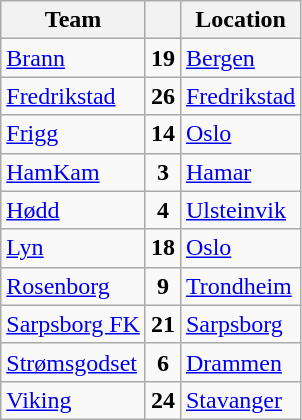<table class="wikitable sortable" border="1">
<tr>
<th>Team</th>
<th></th>
<th>Location</th>
</tr>
<tr>
<td><a href='#'>Brann</a></td>
<td align="center"><strong>19</strong></td>
<td><a href='#'>Bergen</a></td>
</tr>
<tr>
<td><a href='#'>Fredrikstad</a></td>
<td align="center"><strong>26</strong></td>
<td><a href='#'>Fredrikstad</a></td>
</tr>
<tr>
<td><a href='#'>Frigg</a></td>
<td align="center"><strong>14</strong></td>
<td><a href='#'>Oslo</a></td>
</tr>
<tr>
<td><a href='#'>HamKam</a></td>
<td align="center"><strong>3</strong></td>
<td><a href='#'>Hamar</a></td>
</tr>
<tr>
<td><a href='#'>Hødd</a></td>
<td align="center"><strong>4</strong></td>
<td><a href='#'>Ulsteinvik</a></td>
</tr>
<tr>
<td><a href='#'>Lyn</a></td>
<td align="center"><strong>18</strong></td>
<td><a href='#'>Oslo</a></td>
</tr>
<tr>
<td><a href='#'>Rosenborg</a></td>
<td align="center"><strong>9</strong></td>
<td><a href='#'>Trondheim</a></td>
</tr>
<tr>
<td><a href='#'>Sarpsborg FK</a></td>
<td align="center"><strong>21</strong></td>
<td><a href='#'>Sarpsborg</a></td>
</tr>
<tr>
<td><a href='#'>Strømsgodset</a></td>
<td align="center"><strong>6</strong></td>
<td><a href='#'>Drammen</a></td>
</tr>
<tr>
<td><a href='#'>Viking</a></td>
<td align="center"><strong>24</strong></td>
<td><a href='#'>Stavanger</a></td>
</tr>
</table>
